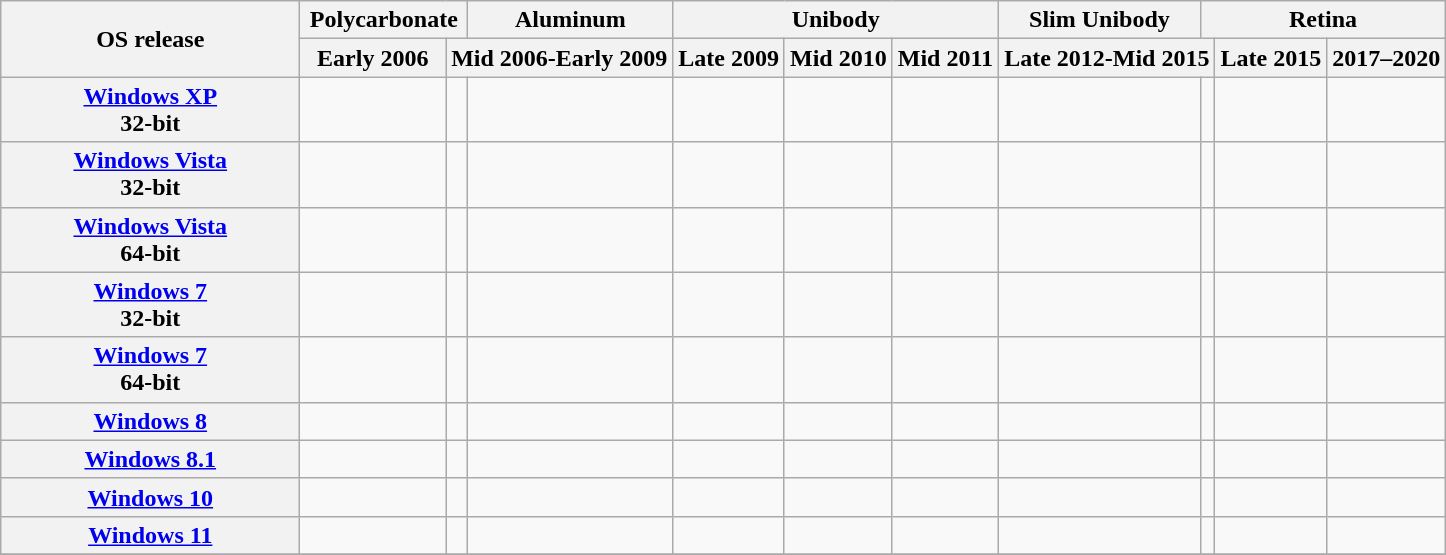<table class="wikitable mw-collapsible style="font-size: 80%">
<tr>
<th rowspan="2" style="width:12em;">OS release</th>
<th colspan="2">Polycarbonate</th>
<th>Aluminum</th>
<th colspan="3">Unibody</th>
<th>Slim Unibody</th>
<th colspan="3">Retina</th>
</tr>
<tr>
<th colspan="1">Early 2006</th>
<th colspan="2">Mid 2006-Early 2009</th>
<th colspan="1">Late 2009</th>
<th colspan="1">Mid 2010</th>
<th colspan="1">Mid 2011</th>
<th colspan="2">Late 2012-Mid 2015</th>
<th colspan="1">Late 2015</th>
<th>2017–2020</th>
</tr>
<tr>
<th><a href='#'>Windows XP</a><br>32-bit</th>
<td></td>
<td></td>
<td></td>
<td></td>
<td></td>
<td></td>
<td></td>
<td></td>
<td></td>
<td></td>
</tr>
<tr>
<th><a href='#'>Windows Vista</a><br>32-bit</th>
<td></td>
<td></td>
<td></td>
<td></td>
<td></td>
<td></td>
<td></td>
<td></td>
<td></td>
<td></td>
</tr>
<tr>
<th><a href='#'>Windows Vista</a><br>64-bit</th>
<td></td>
<td></td>
<td></td>
<td></td>
<td></td>
<td></td>
<td></td>
<td></td>
<td></td>
<td></td>
</tr>
<tr>
<th><a href='#'>Windows 7</a><br>32-bit</th>
<td></td>
<td></td>
<td></td>
<td></td>
<td></td>
<td></td>
<td></td>
<td></td>
<td></td>
<td></td>
</tr>
<tr>
<th><a href='#'>Windows 7</a><br>64-bit</th>
<td></td>
<td></td>
<td></td>
<td></td>
<td></td>
<td></td>
<td></td>
<td></td>
<td></td>
<td></td>
</tr>
<tr>
<th><a href='#'>Windows 8</a><br></th>
<td></td>
<td></td>
<td></td>
<td></td>
<td></td>
<td></td>
<td></td>
<td></td>
<td></td>
<td></td>
</tr>
<tr>
<th><a href='#'>Windows 8.1</a><br></th>
<td></td>
<td></td>
<td></td>
<td></td>
<td></td>
<td></td>
<td></td>
<td></td>
<td></td>
<td></td>
</tr>
<tr>
<th><a href='#'>Windows 10</a><br></th>
<td></td>
<td></td>
<td></td>
<td></td>
<td></td>
<td></td>
<td></td>
<td></td>
<td></td>
<td></td>
</tr>
<tr>
<th><a href='#'>Windows 11</a><br></th>
<td></td>
<td></td>
<td></td>
<td></td>
<td></td>
<td></td>
<td></td>
<td></td>
<td></td>
<td></td>
</tr>
<tr>
</tr>
</table>
